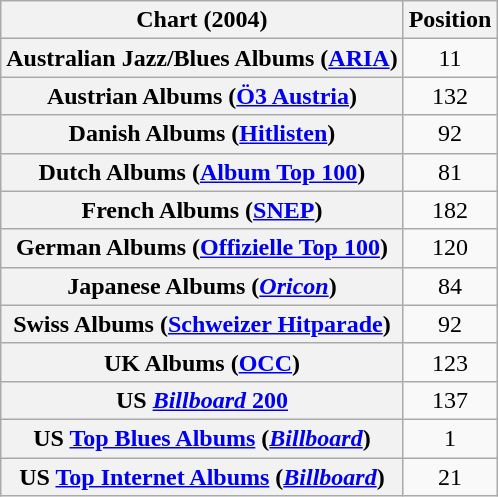<table class="wikitable plainrowheaders sortable" style="text-align:center;">
<tr>
<th>Chart (2004)</th>
<th>Position</th>
</tr>
<tr>
<th scope="row">Australian Jazz/Blues Albums (<a href='#'>ARIA</a>)</th>
<td>11</td>
</tr>
<tr>
<th scope="row">Austrian Albums (<a href='#'>Ö3 Austria</a>)</th>
<td>132</td>
</tr>
<tr>
<th scope="row">Danish Albums (<a href='#'>Hitlisten</a>)</th>
<td>92</td>
</tr>
<tr>
<th scope="row">Dutch Albums (<a href='#'>Album Top 100</a>)</th>
<td>81</td>
</tr>
<tr>
<th scope="row">French Albums (<a href='#'>SNEP</a>)</th>
<td>182</td>
</tr>
<tr>
<th scope="row">German Albums (<a href='#'>Offizielle Top 100</a>)</th>
<td>120</td>
</tr>
<tr>
<th scope="row">Japanese Albums (<em><a href='#'>Oricon</a></em>)</th>
<td>84</td>
</tr>
<tr>
<th scope="row">Swiss Albums (<a href='#'>Schweizer Hitparade</a>)</th>
<td>92</td>
</tr>
<tr>
<th scope="row">UK Albums (<a href='#'>OCC</a>)</th>
<td>123</td>
</tr>
<tr>
<th scope="row">US <a href='#'><em>Billboard</em> 200</a></th>
<td>137</td>
</tr>
<tr>
<th scope="row">US <a href='#'>Top Blues Albums</a> (<a href='#'><em>Billboard</em></a>)</th>
<td>1</td>
</tr>
<tr>
<th scope="row">US <a href='#'>Top Internet Albums</a> (<a href='#'><em>Billboard</em></a>)</th>
<td>21</td>
</tr>
</table>
